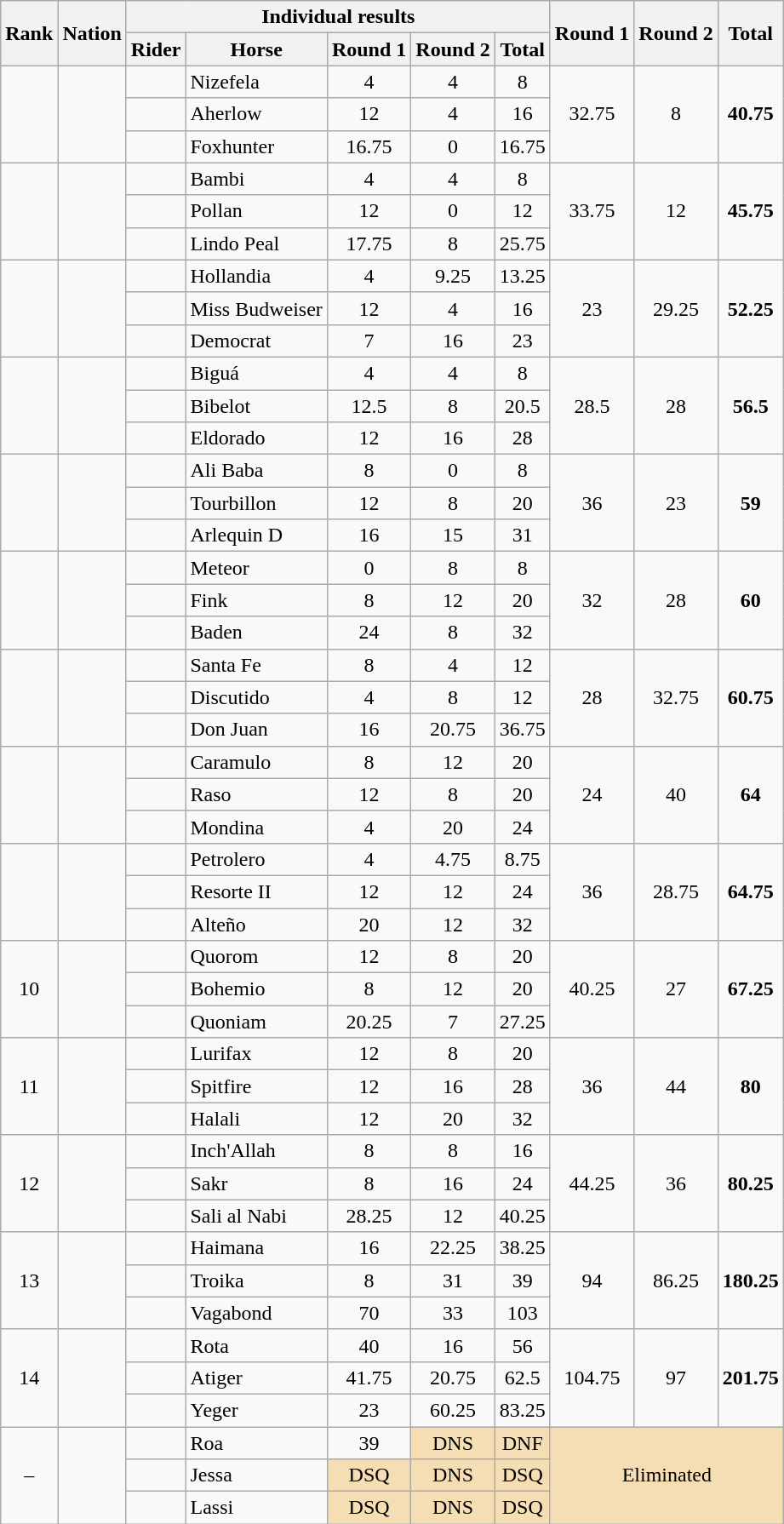<table class="wikitable sortable" style="text-align:center">
<tr>
<th rowspan=2>Rank</th>
<th rowspan=2>Nation</th>
<th colspan=5>Individual results</th>
<th rowspan=2>Round 1</th>
<th rowspan=2>Round 2</th>
<th rowspan=2>Total</th>
</tr>
<tr>
<th>Rider</th>
<th>Horse</th>
<th>Round 1</th>
<th>Round 2</th>
<th>Total</th>
</tr>
<tr>
<td rowspan=3></td>
<td rowspan=3 align=left></td>
<td align=left></td>
<td align=left>Nizefela</td>
<td>4</td>
<td>4</td>
<td>8</td>
<td rowspan=3>32.75</td>
<td rowspan=3>8</td>
<td rowspan=3><strong>40.75</strong></td>
</tr>
<tr>
<td align=left></td>
<td align=left>Aherlow</td>
<td>12</td>
<td>4</td>
<td>16</td>
</tr>
<tr>
<td align=left></td>
<td align=left>Foxhunter</td>
<td>16.75</td>
<td>0</td>
<td>16.75</td>
</tr>
<tr>
<td rowspan=3></td>
<td rowspan=3 align=left></td>
<td align=left></td>
<td align=left>Bambi</td>
<td>4</td>
<td>4</td>
<td>8</td>
<td rowspan=3>33.75</td>
<td rowspan=3>12</td>
<td rowspan=3><strong>45.75</strong></td>
</tr>
<tr>
<td align=left></td>
<td align=left>Pollan</td>
<td>12</td>
<td>0</td>
<td>12</td>
</tr>
<tr>
<td align=left></td>
<td align=left>Lindo Peal</td>
<td>17.75</td>
<td>8</td>
<td>25.75</td>
</tr>
<tr>
<td rowspan=3></td>
<td rowspan=3 align=left></td>
<td align=left></td>
<td align=left>Hollandia</td>
<td>4</td>
<td>9.25</td>
<td>13.25</td>
<td rowspan=3>23</td>
<td rowspan=3>29.25</td>
<td rowspan=3><strong>52.25</strong></td>
</tr>
<tr>
<td align=left></td>
<td align=left>Miss Budweiser</td>
<td>12</td>
<td>4</td>
<td>16</td>
</tr>
<tr>
<td align=left></td>
<td align=left>Democrat</td>
<td>7</td>
<td>16</td>
<td>23</td>
</tr>
<tr>
<td rowspan=3></td>
<td rowspan=3 align=left></td>
<td align=left></td>
<td align=left>Biguá</td>
<td>4</td>
<td>4</td>
<td>8</td>
<td rowspan=3>28.5</td>
<td rowspan=3>28</td>
<td rowspan=3><strong>56.5</strong></td>
</tr>
<tr>
<td align=left></td>
<td align=left>Bibelot</td>
<td>12.5</td>
<td>8</td>
<td>20.5</td>
</tr>
<tr>
<td align=left></td>
<td align=left>Eldorado</td>
<td>12</td>
<td>16</td>
<td>28</td>
</tr>
<tr>
<td rowspan=3></td>
<td rowspan=3 align=left></td>
<td align=left></td>
<td align=left>Ali Baba</td>
<td>8</td>
<td>0</td>
<td>8</td>
<td rowspan=3>36</td>
<td rowspan=3>23</td>
<td rowspan=3><strong>59</strong></td>
</tr>
<tr>
<td align=left></td>
<td align=left>Tourbillon</td>
<td>12</td>
<td>8</td>
<td>20</td>
</tr>
<tr>
<td align=left></td>
<td align=left>Arlequin D</td>
<td>16</td>
<td>15</td>
<td>31</td>
</tr>
<tr>
<td rowspan=3></td>
<td rowspan=3 align=left></td>
<td align=left></td>
<td align=left>Meteor</td>
<td>0</td>
<td>8</td>
<td>8</td>
<td rowspan=3>32</td>
<td rowspan=3>28</td>
<td rowspan=3><strong>60</strong></td>
</tr>
<tr>
<td align=left></td>
<td align=left>Fink</td>
<td>8</td>
<td>12</td>
<td>20</td>
</tr>
<tr>
<td align=left></td>
<td align=left>Baden</td>
<td>24</td>
<td>8</td>
<td>32</td>
</tr>
<tr>
<td rowspan=3></td>
<td rowspan=3 align=left></td>
<td align=left></td>
<td align=left>Santa Fe</td>
<td>8</td>
<td>4</td>
<td>12</td>
<td rowspan=3>28</td>
<td rowspan=3>32.75</td>
<td rowspan=3><strong>60.75</strong></td>
</tr>
<tr>
<td align=left></td>
<td align=left>Discutido</td>
<td>4</td>
<td>8</td>
<td>12</td>
</tr>
<tr>
<td align=left></td>
<td align=left>Don Juan</td>
<td>16</td>
<td>20.75</td>
<td>36.75</td>
</tr>
<tr>
<td rowspan=3></td>
<td rowspan=3 align=left></td>
<td align=left></td>
<td align=left>Caramulo</td>
<td>8</td>
<td>12</td>
<td>20</td>
<td rowspan=3>24</td>
<td rowspan=3>40</td>
<td rowspan=3><strong>64</strong></td>
</tr>
<tr>
<td align=left></td>
<td align=left>Raso</td>
<td>12</td>
<td>8</td>
<td>20</td>
</tr>
<tr>
<td align=left></td>
<td align=left>Mondina</td>
<td>4</td>
<td>20</td>
<td>24</td>
</tr>
<tr>
<td rowspan=3></td>
<td rowspan=3 align=left></td>
<td align=left></td>
<td align=left>Petrolero</td>
<td>4</td>
<td>4.75</td>
<td>8.75</td>
<td rowspan=3>36</td>
<td rowspan=3>28.75</td>
<td rowspan=3><strong>64.75</strong></td>
</tr>
<tr>
<td align=left></td>
<td align=left>Resorte II</td>
<td>12</td>
<td>12</td>
<td>24</td>
</tr>
<tr>
<td align=left></td>
<td align=left>Alteño</td>
<td>20</td>
<td>12</td>
<td>32</td>
</tr>
<tr>
<td rowspan=3>10</td>
<td rowspan=3 align=left></td>
<td align=left></td>
<td align=left>Quorom</td>
<td>12</td>
<td>8</td>
<td>20</td>
<td rowspan=3>40.25</td>
<td rowspan=3>27</td>
<td rowspan=3><strong>67.25</strong></td>
</tr>
<tr>
<td align=left></td>
<td align=left>Bohemio</td>
<td>8</td>
<td>12</td>
<td>20</td>
</tr>
<tr>
<td align=left></td>
<td align=left>Quoniam</td>
<td>20.25</td>
<td>7</td>
<td>27.25</td>
</tr>
<tr>
<td rowspan=3>11</td>
<td rowspan=3 align=left></td>
<td align=left></td>
<td align=left>Lurifax</td>
<td>12</td>
<td>8</td>
<td>20</td>
<td rowspan=3>36</td>
<td rowspan=3>44</td>
<td rowspan=3><strong>80</strong></td>
</tr>
<tr>
<td align=left></td>
<td align=left>Spitfire</td>
<td>12</td>
<td>16</td>
<td>28</td>
</tr>
<tr>
<td align=left></td>
<td align=left>Halali</td>
<td>12</td>
<td>20</td>
<td>32</td>
</tr>
<tr>
<td rowspan=3>12</td>
<td rowspan=3 align=left></td>
<td align=left></td>
<td align=left>Inch'Allah</td>
<td>8</td>
<td>8</td>
<td>16</td>
<td rowspan=3>44.25</td>
<td rowspan=3>36</td>
<td rowspan=3><strong>80.25</strong></td>
</tr>
<tr>
<td align=left></td>
<td align=left>Sakr</td>
<td>8</td>
<td>16</td>
<td>24</td>
</tr>
<tr>
<td align=left></td>
<td align=left>Sali al Nabi</td>
<td>28.25</td>
<td>12</td>
<td>40.25</td>
</tr>
<tr>
<td rowspan=3>13</td>
<td rowspan=3 align=left></td>
<td align=left></td>
<td align=left>Haimana</td>
<td>16</td>
<td>22.25</td>
<td>38.25</td>
<td rowspan=3>94</td>
<td rowspan=3>86.25</td>
<td rowspan=3><strong>180.25</strong></td>
</tr>
<tr>
<td align=left></td>
<td align=left>Troika</td>
<td>8</td>
<td>31</td>
<td>39</td>
</tr>
<tr>
<td align=left></td>
<td align=left>Vagabond</td>
<td>70</td>
<td>33</td>
<td>103</td>
</tr>
<tr>
<td rowspan=3>14</td>
<td rowspan=3 align=left></td>
<td align=left></td>
<td align=left>Rota</td>
<td>40</td>
<td>16</td>
<td>56</td>
<td rowspan=3>104.75</td>
<td rowspan=3>97</td>
<td rowspan=3><strong>201.75</strong></td>
</tr>
<tr>
<td align=left></td>
<td align=left>Atiger</td>
<td>41.75</td>
<td>20.75</td>
<td>62.5</td>
</tr>
<tr>
<td align=left></td>
<td align=left>Yeger</td>
<td>23</td>
<td>60.25</td>
<td>83.25</td>
</tr>
<tr>
<td rowspan=3>–</td>
<td rowspan=3 align=left></td>
<td align=left></td>
<td align=left>Roa</td>
<td>39</td>
<td bgcolor=wheat>DNS</td>
<td bgcolor=wheat>DNF</td>
<td rowspan=3 colspan=3 bgcolor=wheat>Eliminated</td>
</tr>
<tr>
<td align=left></td>
<td align=left>Jessa</td>
<td bgcolor=wheat>DSQ</td>
<td bgcolor=wheat>DNS</td>
<td bgcolor=wheat>DSQ</td>
</tr>
<tr>
<td align=left></td>
<td align=left>Lassi</td>
<td bgcolor=wheat>DSQ</td>
<td bgcolor=wheat>DNS</td>
<td bgcolor=wheat>DSQ</td>
</tr>
</table>
